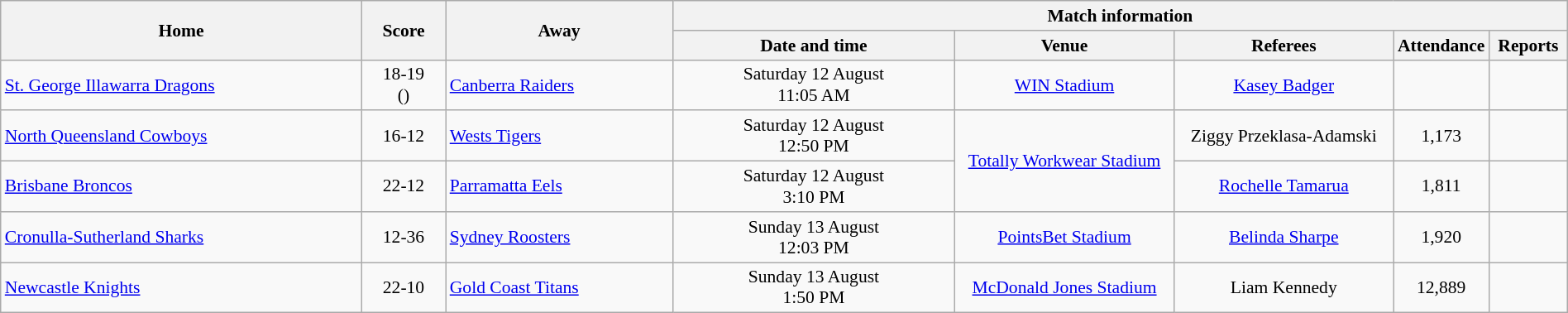<table class="wikitable" width="100%" style="border-collapse:collapse; font-size:90%; text-align:center;">
<tr>
<th rowspan="2">Home</th>
<th rowspan="2" text-align:center;>Score</th>
<th rowspan="2">Away</th>
<th colspan="6">Match information</th>
</tr>
<tr>
<th width="18%">Date and time</th>
<th width="14%">Venue</th>
<th width="14%">Referees</th>
<th width="5%">Attendance</th>
<th width="5%">Reports</th>
</tr>
<tr>
<td align="left"> <a href='#'>St. George Illawarra Dragons</a></td>
<td>18-19<br>()</td>
<td align="left"> <a href='#'>Canberra Raiders</a></td>
<td>Saturday 12 August<br>11:05 AM</td>
<td><a href='#'>WIN Stadium</a></td>
<td><a href='#'>Kasey Badger</a></td>
<td></td>
<td></td>
</tr>
<tr>
<td align="left"> <a href='#'>North Queensland Cowboys</a></td>
<td>16-12</td>
<td align="left"> <a href='#'>Wests Tigers</a></td>
<td>Saturday 12 August<br>12:50 PM</td>
<td rowspan=2><a href='#'>Totally Workwear Stadium</a></td>
<td>Ziggy Przeklasa-Adamski</td>
<td>1,173</td>
<td></td>
</tr>
<tr>
<td align="left"> <a href='#'>Brisbane Broncos</a></td>
<td>22-12</td>
<td align="left"> <a href='#'>Parramatta Eels</a></td>
<td>Saturday 12 August<br>3:10 PM</td>
<td><a href='#'>Rochelle Tamarua</a></td>
<td>1,811</td>
<td></td>
</tr>
<tr>
<td align="left"> <a href='#'>Cronulla-Sutherland Sharks</a></td>
<td>12-36</td>
<td align="left"> <a href='#'>Sydney Roosters</a></td>
<td>Sunday 13 August<br>12:03 PM</td>
<td><a href='#'>PointsBet Stadium</a></td>
<td><a href='#'>Belinda Sharpe</a></td>
<td>1,920</td>
<td></td>
</tr>
<tr>
<td align="left"> <a href='#'>Newcastle Knights</a></td>
<td>22-10</td>
<td align="left"> <a href='#'>Gold Coast Titans</a></td>
<td>Sunday 13 August<br>1:50 PM </td>
<td><a href='#'>McDonald Jones Stadium</a></td>
<td>Liam Kennedy</td>
<td>12,889</td>
<td></td>
</tr>
</table>
